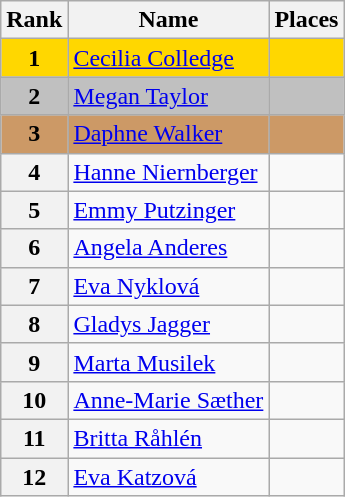<table class="wikitable">
<tr>
<th>Rank</th>
<th>Name</th>
<th>Places</th>
</tr>
<tr bgcolor="gold">
<td align="center"><strong>1</strong></td>
<td> <a href='#'>Cecilia Colledge</a></td>
<td></td>
</tr>
<tr bgcolor="silver">
<td align="center"><strong>2</strong></td>
<td> <a href='#'>Megan Taylor</a></td>
<td></td>
</tr>
<tr bgcolor="cc9966">
<td align="center"><strong>3</strong></td>
<td> <a href='#'>Daphne Walker</a></td>
<td></td>
</tr>
<tr>
<th>4</th>
<td> <a href='#'>Hanne Niernberger</a></td>
<td></td>
</tr>
<tr>
<th>5</th>
<td> <a href='#'>Emmy Putzinger</a></td>
<td></td>
</tr>
<tr>
<th>6</th>
<td> <a href='#'>Angela Anderes</a></td>
<td></td>
</tr>
<tr>
<th>7</th>
<td> <a href='#'>Eva Nyklová</a></td>
<td></td>
</tr>
<tr>
<th>8</th>
<td> <a href='#'>Gladys Jagger</a></td>
<td></td>
</tr>
<tr>
<th>9</th>
<td> <a href='#'>Marta Musilek</a></td>
<td></td>
</tr>
<tr>
<th>10</th>
<td> <a href='#'>Anne-Marie Sæther</a></td>
<td></td>
</tr>
<tr>
<th>11</th>
<td> <a href='#'>Britta Råhlén</a></td>
<td></td>
</tr>
<tr>
<th>12</th>
<td> <a href='#'>Eva Katzová</a></td>
<td></td>
</tr>
</table>
